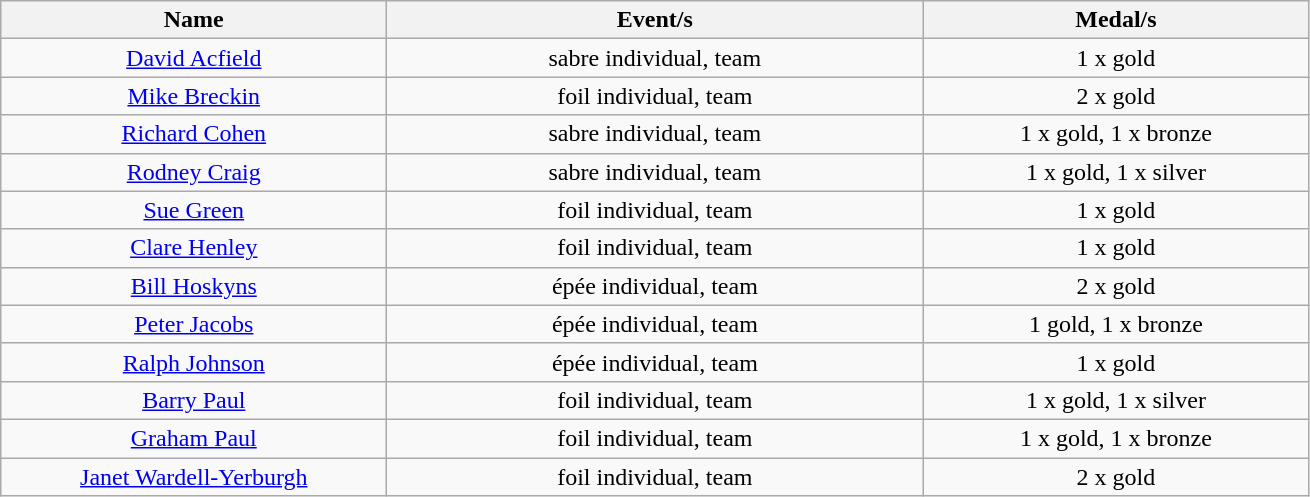<table class="wikitable" style="text-align: center">
<tr>
<th width=250>Name</th>
<th width=350>Event/s</th>
<th width=250>Medal/s</th>
</tr>
<tr>
<td><a href='#'>David Acfield</a></td>
<td>sabre individual, team</td>
<td>1 x gold</td>
</tr>
<tr>
<td><a href='#'>Mike Breckin</a></td>
<td>foil individual, team</td>
<td>2 x gold</td>
</tr>
<tr>
<td><a href='#'>Richard Cohen</a></td>
<td>sabre individual, team</td>
<td>1 x gold, 1 x bronze</td>
</tr>
<tr>
<td><a href='#'>Rodney Craig</a></td>
<td>sabre individual, team</td>
<td>1 x gold, 1 x silver</td>
</tr>
<tr>
<td><a href='#'>Sue Green</a></td>
<td>foil individual, team</td>
<td>1 x gold</td>
</tr>
<tr>
<td><a href='#'>Clare Henley</a></td>
<td>foil individual, team</td>
<td>1 x gold</td>
</tr>
<tr>
<td><a href='#'>Bill Hoskyns</a></td>
<td>épée individual, team</td>
<td>2 x gold</td>
</tr>
<tr>
<td><a href='#'>Peter Jacobs</a></td>
<td>épée individual, team</td>
<td>1  gold, 1 x bronze</td>
</tr>
<tr>
<td><a href='#'>Ralph Johnson</a></td>
<td>épée individual, team</td>
<td>1 x gold</td>
</tr>
<tr>
<td><a href='#'>Barry Paul</a></td>
<td>foil individual, team</td>
<td>1 x gold, 1 x silver</td>
</tr>
<tr>
<td><a href='#'>Graham Paul</a></td>
<td>foil individual, team</td>
<td>1 x gold, 1 x bronze</td>
</tr>
<tr>
<td><a href='#'>Janet Wardell-Yerburgh</a></td>
<td>foil individual, team</td>
<td>2 x gold</td>
</tr>
</table>
